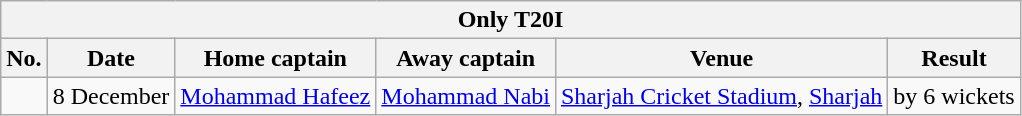<table class="wikitable">
<tr>
<th colspan="9">Only T20I</th>
</tr>
<tr>
<th>No.</th>
<th>Date</th>
<th>Home captain</th>
<th>Away captain</th>
<th>Venue</th>
<th>Result</th>
</tr>
<tr>
<td></td>
<td>8 December</td>
<td><a href='#'>Mohammad Hafeez</a></td>
<td><a href='#'>Mohammad Nabi</a></td>
<td><a href='#'>Sharjah Cricket Stadium</a>, <a href='#'>Sharjah</a></td>
<td> by 6 wickets</td>
</tr>
</table>
